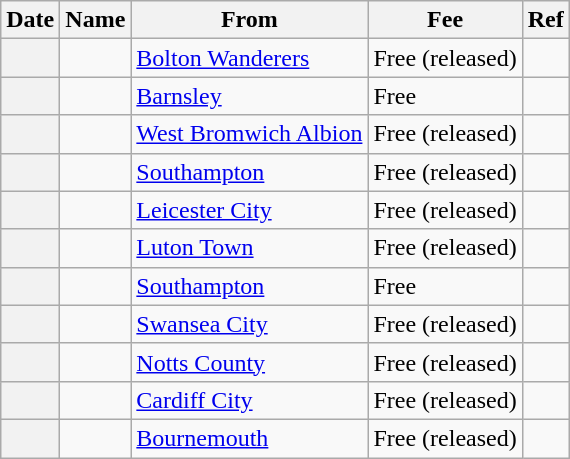<table class="wikitable sortable plainrowheaders">
<tr>
<th scope=col>Date</th>
<th scope=col>Name</th>
<th scope=col>From</th>
<th scope=col>Fee</th>
<th scope=col class=unsortable>Ref</th>
</tr>
<tr>
<th scope=row></th>
<td></td>
<td><a href='#'>Bolton Wanderers</a></td>
<td>Free (released)</td>
<td style="text-align:center;"></td>
</tr>
<tr>
<th scope=row></th>
<td></td>
<td><a href='#'>Barnsley</a></td>
<td>Free</td>
<td style="text-align:center;"></td>
</tr>
<tr>
<th scope=row></th>
<td></td>
<td><a href='#'>West Bromwich Albion</a></td>
<td>Free (released)</td>
<td style="text-align:center;"></td>
</tr>
<tr>
<th scope=row></th>
<td></td>
<td><a href='#'>Southampton</a></td>
<td>Free (released)</td>
<td style="text-align:center;"></td>
</tr>
<tr>
<th scope=row></th>
<td></td>
<td><a href='#'>Leicester City</a></td>
<td>Free (released)</td>
<td style="text-align:center;"></td>
</tr>
<tr>
<th scope=row></th>
<td></td>
<td><a href='#'>Luton Town</a></td>
<td>Free (released)</td>
<td style="text-align:center;"></td>
</tr>
<tr>
<th scope=row></th>
<td></td>
<td><a href='#'>Southampton</a></td>
<td>Free</td>
<td style="text-align:center;"></td>
</tr>
<tr>
<th scope=row></th>
<td></td>
<td><a href='#'>Swansea City</a></td>
<td>Free (released)</td>
<td style="text-align:center;"></td>
</tr>
<tr>
<th scope=row></th>
<td></td>
<td><a href='#'>Notts County</a></td>
<td>Free (released)</td>
<td style="text-align:center;"></td>
</tr>
<tr>
<th scope=row></th>
<td></td>
<td><a href='#'>Cardiff City</a></td>
<td>Free (released)</td>
<td style="text-align:center;"></td>
</tr>
<tr>
<th scope=row></th>
<td></td>
<td><a href='#'>Bournemouth</a></td>
<td>Free (released)</td>
<td style="text-align:center;"></td>
</tr>
</table>
